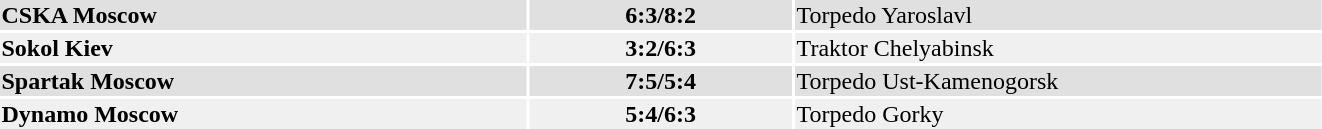<table width="70%">
<tr bgcolor="#e0e0e0">
<td style="width:40%;"><strong>CSKA Moscow</strong></td>
<th style="width:20%;"><strong>6:3/8:2</strong></th>
<td style="width:40%;">Torpedo Yaroslavl</td>
</tr>
<tr bgcolor="#f0f0f0">
<td><strong>Sokol Kiev</strong></td>
<td align="center"><strong>3:2/6:3</strong></td>
<td>Traktor Chelyabinsk</td>
</tr>
<tr bgcolor="#e0e0e0">
<td><strong>Spartak Moscow</strong></td>
<td align="center"><strong>7:5/5:4</strong></td>
<td>Torpedo Ust-Kamenogorsk</td>
</tr>
<tr bgcolor="#f0f0f0">
<td><strong>Dynamo Moscow</strong></td>
<td align="center"><strong>5:4/6:3</strong></td>
<td>Torpedo Gorky</td>
</tr>
</table>
